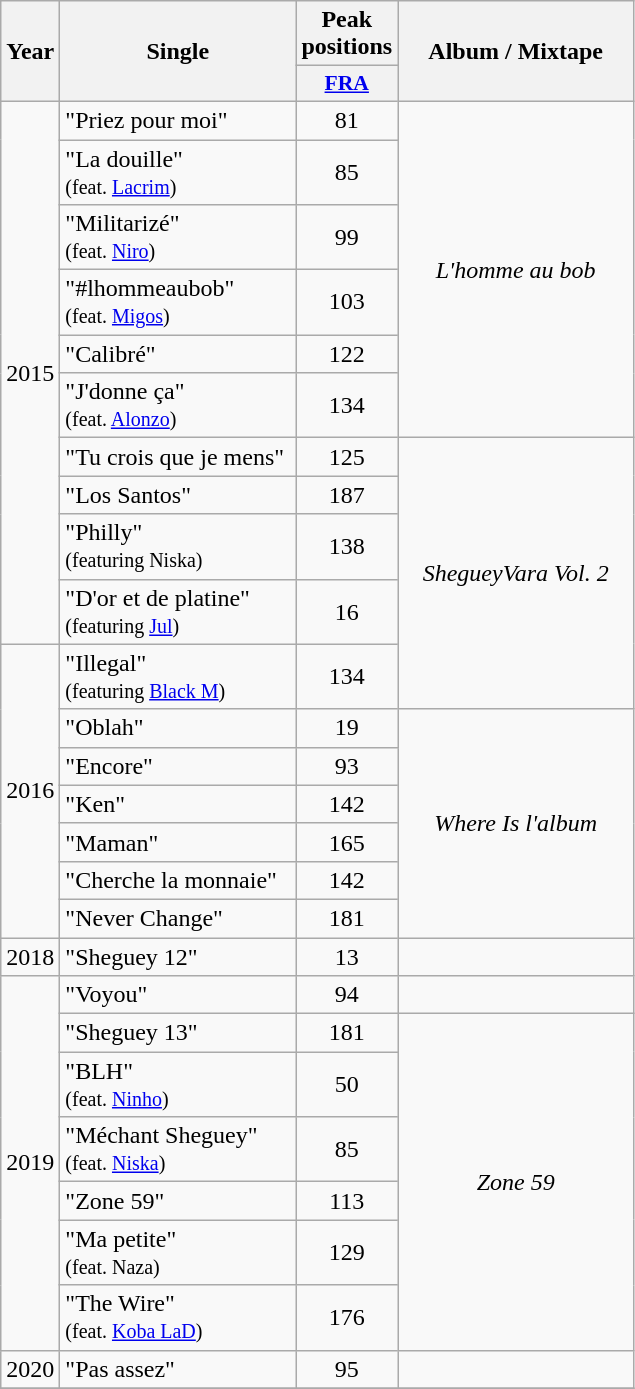<table class="wikitable">
<tr>
<th align="center" rowspan="2" width="10">Year</th>
<th align="center" rowspan="2" width="150">Single</th>
<th align="center" colspan="1" width="20">Peak positions</th>
<th align="center" rowspan="2" width="150">Album / Mixtape</th>
</tr>
<tr>
<th scope="col" style="width:3em;font-size:90%;"><a href='#'>FRA</a><br></th>
</tr>
<tr>
<td style="text-align:center;" rowspan=10>2015</td>
<td>"Priez pour moi"</td>
<td style="text-align:center;">81</td>
<td style="text-align:center;" rowspan=6><em>L'homme au bob</em></td>
</tr>
<tr>
<td>"La douille"<br><small>(feat. <a href='#'>Lacrim</a>)</small></td>
<td style="text-align:center;">85</td>
</tr>
<tr>
<td>"Militarizé"<br><small>(feat. <a href='#'>Niro</a>)</small></td>
<td style="text-align:center;">99</td>
</tr>
<tr>
<td>"#lhommeaubob"<br><small>(feat. <a href='#'>Migos</a>)</small></td>
<td style="text-align:center;">103</td>
</tr>
<tr>
<td>"Calibré"</td>
<td style="text-align:center;">122</td>
</tr>
<tr>
<td>"J'donne ça"<br><small>(feat. <a href='#'>Alonzo</a>)</small></td>
<td style="text-align:center;">134</td>
</tr>
<tr>
<td>"Tu crois que je mens"</td>
<td style="text-align:center;">125</td>
<td style="text-align:center;" rowspan=5><em>ShegueyVara Vol. 2</em></td>
</tr>
<tr>
<td>"Los Santos"</td>
<td style="text-align:center;">187</td>
</tr>
<tr>
<td>"Philly"<br><small>(featuring Niska)</small></td>
<td style="text-align:center;">138</td>
</tr>
<tr>
<td>"D'or et de platine"<br><small>(featuring <a href='#'>Jul</a>)</small></td>
<td style="text-align:center;">16</td>
</tr>
<tr>
<td style="text-align:center;" rowspan=7>2016</td>
<td>"Illegal"<br><small>(featuring <a href='#'>Black M</a>)</small></td>
<td style="text-align:center;">134</td>
</tr>
<tr>
<td>"Oblah"</td>
<td style="text-align:center;">19<br></td>
<td style="text-align:center;" rowspan=6><em>Where Is l'album</em></td>
</tr>
<tr>
<td>"Encore"</td>
<td style="text-align:center;">93<br></td>
</tr>
<tr>
<td>"Ken"</td>
<td style="text-align:center;">142<br></td>
</tr>
<tr>
<td>"Maman"</td>
<td style="text-align:center;">165<br></td>
</tr>
<tr>
<td>"Cherche la monnaie"</td>
<td style="text-align:center;">142<br></td>
</tr>
<tr>
<td>"Never Change"</td>
<td style="text-align:center;">181<br></td>
</tr>
<tr>
<td style="text-align:center;" rowspan=1>2018</td>
<td>"Sheguey 12"</td>
<td style="text-align:center;">13</td>
<td style="text-align:center;"></td>
</tr>
<tr>
<td style="text-align:center;" rowspan=7>2019</td>
<td>"Voyou"</td>
<td style="text-align:center;">94</td>
<td style="text-align:center;"></td>
</tr>
<tr>
<td>"Sheguey 13"</td>
<td style="text-align:center;">181<br></td>
<td style="text-align:center;" rowspan=6><em>Zone 59</em></td>
</tr>
<tr>
<td>"BLH" <br><small>(feat. <a href='#'>Ninho</a>)</small></td>
<td style="text-align:center;">50</td>
</tr>
<tr>
<td>"Méchant Sheguey" <br><small>(feat. <a href='#'>Niska</a>)</small></td>
<td style="text-align:center;">85</td>
</tr>
<tr>
<td>"Zone 59"</td>
<td style="text-align:center;">113</td>
</tr>
<tr>
<td>"Ma petite" <br><small>(feat. Naza)</small></td>
<td style="text-align:center;">129</td>
</tr>
<tr>
<td>"The Wire" <br><small>(feat. <a href='#'>Koba LaD</a>)</small></td>
<td style="text-align:center;">176</td>
</tr>
<tr>
<td style="text-align:center;">2020</td>
<td>"Pas assez"</td>
<td style="text-align:center;">95</td>
<td></td>
</tr>
<tr>
</tr>
</table>
